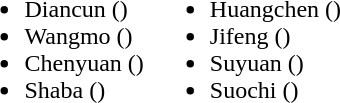<table>
<tr>
<td valign="top"><br><ul><li>Diancun ()</li><li>Wangmo ()</li><li>Chenyuan ()</li><li>Shaba ()</li></ul></td>
<td valign="top"><br><ul><li>Huangchen ()</li><li>Jifeng ()</li><li>Suyuan ()</li><li>Suochi ()</li></ul></td>
</tr>
</table>
